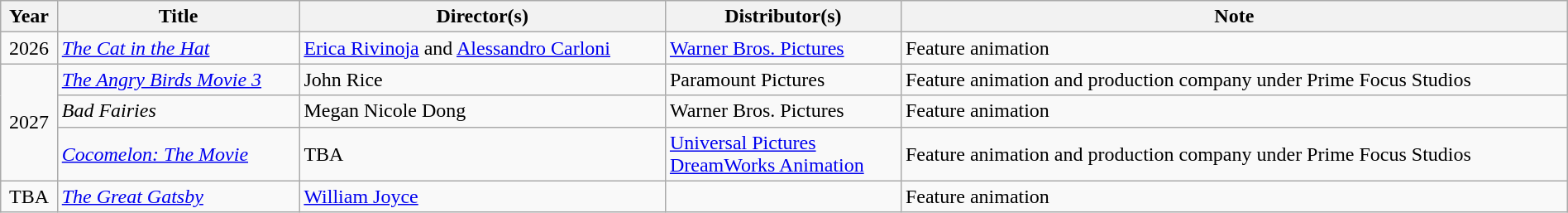<table class="wikitable" style="width: 100%">
<tr>
<th>Year</th>
<th>Title</th>
<th>Director(s)</th>
<th>Distributor(s)</th>
<th>Note</th>
</tr>
<tr>
<td style="text-align: center;">2026</td>
<td><em><a href='#'>The Cat in the Hat</a></em></td>
<td><a href='#'>Erica Rivinoja</a> and <a href='#'>Alessandro Carloni</a></td>
<td><a href='#'>Warner Bros. Pictures</a></td>
<td>Feature animation</td>
</tr>
<tr>
<td style="text-align: center;" rowspan=3>2027</td>
<td><em><a href='#'>The Angry Birds Movie 3</a></em></td>
<td>John Rice</td>
<td>Paramount Pictures</td>
<td>Feature animation and production company under Prime Focus Studios</td>
</tr>
<tr>
<td><em>Bad Fairies</em></td>
<td>Megan Nicole Dong</td>
<td>Warner Bros. Pictures</td>
<td>Feature animation</td>
</tr>
<tr>
<td><em><a href='#'>Cocomelon: The Movie</a></em></td>
<td>TBA</td>
<td><a href='#'>Universal Pictures</a><br><a href='#'>DreamWorks Animation</a></td>
<td>Feature animation and production company under Prime Focus Studios</td>
</tr>
<tr>
<td rowspan="1" style="text-align: center;">TBA</td>
<td><a href='#'><em>The Great Gatsby</em></a></td>
<td><a href='#'>William Joyce</a></td>
<td></td>
<td>Feature animation</td>
</tr>
</table>
